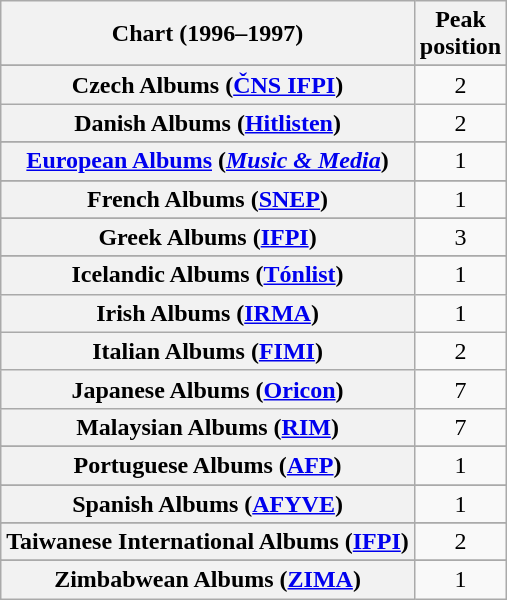<table class="wikitable sortable plainrowheaders" style="text-align:center">
<tr>
<th scope="col">Chart (1996–1997)</th>
<th scope="col">Peak<br>position</th>
</tr>
<tr>
</tr>
<tr>
</tr>
<tr>
</tr>
<tr>
</tr>
<tr>
</tr>
<tr>
<th scope="row">Czech Albums (<a href='#'>ČNS IFPI</a>)</th>
<td>2</td>
</tr>
<tr>
<th scope="row">Danish Albums (<a href='#'>Hitlisten</a>)</th>
<td>2</td>
</tr>
<tr>
</tr>
<tr>
<th scope="row"><a href='#'>European Albums</a> (<em><a href='#'>Music & Media</a></em>)</th>
<td>1</td>
</tr>
<tr>
</tr>
<tr>
<th scope="row">French Albums (<a href='#'>SNEP</a>)</th>
<td>1</td>
</tr>
<tr>
</tr>
<tr>
<th scope="row">Greek Albums (<a href='#'>IFPI</a>)</th>
<td>3</td>
</tr>
<tr>
</tr>
<tr>
<th scope="row">Icelandic Albums (<a href='#'>Tónlist</a>)</th>
<td>1</td>
</tr>
<tr>
<th scope="row">Irish Albums (<a href='#'>IRMA</a>)</th>
<td>1</td>
</tr>
<tr>
<th scope="row">Italian Albums (<a href='#'>FIMI</a>)</th>
<td>2</td>
</tr>
<tr>
<th scope="row">Japanese Albums (<a href='#'>Oricon</a>)</th>
<td>7</td>
</tr>
<tr>
<th scope="row">Malaysian Albums (<a href='#'>RIM</a>)</th>
<td>7</td>
</tr>
<tr>
</tr>
<tr>
</tr>
<tr>
<th scope="row">Portuguese Albums (<a href='#'>AFP</a>)</th>
<td>1</td>
</tr>
<tr>
</tr>
<tr>
<th scope="row">Spanish Albums (<a href='#'>AFYVE</a>)</th>
<td>1</td>
</tr>
<tr>
</tr>
<tr>
</tr>
<tr>
<th scope="row">Taiwanese International Albums (<a href='#'>IFPI</a>)</th>
<td>2</td>
</tr>
<tr>
</tr>
<tr>
</tr>
<tr>
<th scope="row">Zimbabwean Albums (<a href='#'>ZIMA</a>)</th>
<td>1</td>
</tr>
</table>
